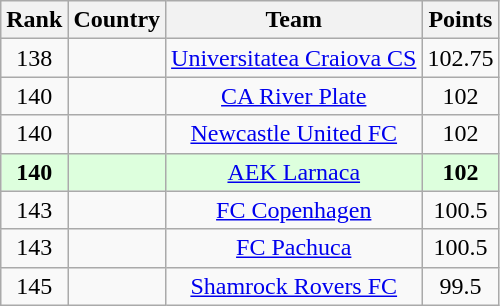<table class="wikitable" style="text-align: center;">
<tr>
<th>Rank</th>
<th>Country</th>
<th>Team</th>
<th>Points</th>
</tr>
<tr>
<td>138</td>
<td></td>
<td><a href='#'>Universitatea Craiova CS</a></td>
<td>102.75</td>
</tr>
<tr>
<td>140</td>
<td></td>
<td><a href='#'>CA River Plate</a></td>
<td>102</td>
</tr>
<tr>
<td>140</td>
<td></td>
<td><a href='#'>Newcastle United FC</a></td>
<td>102</td>
</tr>
<tr bgcolor="#ddffdd">
<td><strong>140</strong></td>
<td></td>
<td><a href='#'>AEK Larnaca</a></td>
<td><strong>102</strong></td>
</tr>
<tr>
<td>143</td>
<td></td>
<td><a href='#'>FC Copenhagen</a></td>
<td>100.5</td>
</tr>
<tr>
<td>143</td>
<td></td>
<td><a href='#'>FC Pachuca</a></td>
<td>100.5</td>
</tr>
<tr>
<td>145</td>
<td></td>
<td><a href='#'>Shamrock Rovers FC</a></td>
<td>99.5</td>
</tr>
</table>
